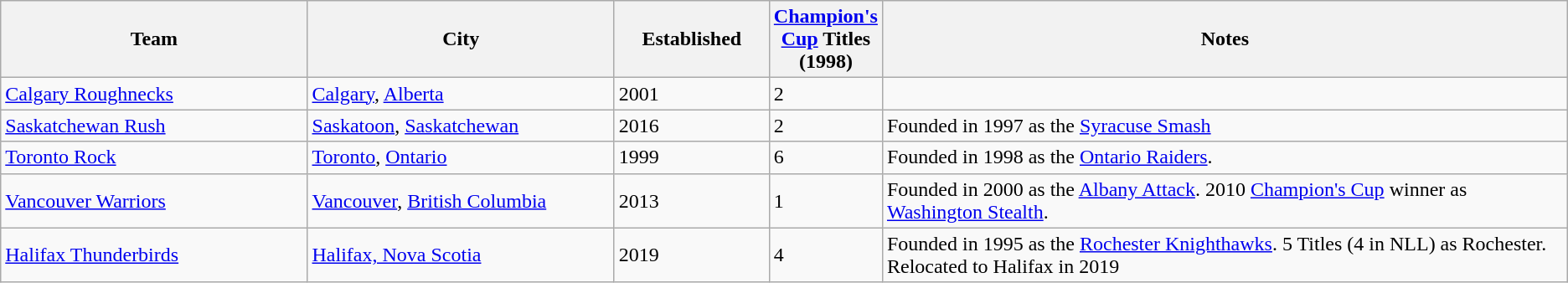<table class="wikitable sortable">
<tr>
<th bgcolor="#DDDDFF" width="20%">Team</th>
<th bgcolor="#DDDDFF" width="20%">City</th>
<th bgcolor="#DDDDFF" width="10%">Established</th>
<th bgcolor="#DDDDFF" width="5%"><a href='#'>Champion's Cup</a> Titles (1998)</th>
<th bgcolor="#DDDDFF" width="45%" class="unsortable">Notes</th>
</tr>
<tr>
<td><a href='#'>Calgary Roughnecks</a></td>
<td><a href='#'>Calgary</a>, <a href='#'>Alberta</a></td>
<td>2001</td>
<td>2</td>
<td> </td>
</tr>
<tr>
<td><a href='#'>Saskatchewan Rush</a></td>
<td><a href='#'>Saskatoon</a>, <a href='#'>Saskatchewan</a></td>
<td>2016</td>
<td>2</td>
<td>Founded in 1997 as the <a href='#'>Syracuse Smash</a></td>
</tr>
<tr>
<td><a href='#'>Toronto Rock</a></td>
<td><a href='#'>Toronto</a>, <a href='#'>Ontario</a></td>
<td>1999</td>
<td>6</td>
<td>Founded in 1998 as the <a href='#'>Ontario Raiders</a>.</td>
</tr>
<tr>
<td><a href='#'>Vancouver Warriors</a></td>
<td><a href='#'>Vancouver</a>, <a href='#'>British Columbia</a></td>
<td>2013</td>
<td>1</td>
<td>Founded in 2000 as the <a href='#'>Albany Attack</a>. 2010 <a href='#'>Champion's Cup</a> winner as <a href='#'>Washington Stealth</a>.</td>
</tr>
<tr>
<td><a href='#'>Halifax Thunderbirds</a></td>
<td><a href='#'>Halifax, Nova Scotia</a></td>
<td>2019</td>
<td>4</td>
<td>Founded in 1995 as the <a href='#'>Rochester Knighthawks</a>. 5 Titles (4 in NLL) as Rochester. Relocated to Halifax in 2019</td>
</tr>
</table>
